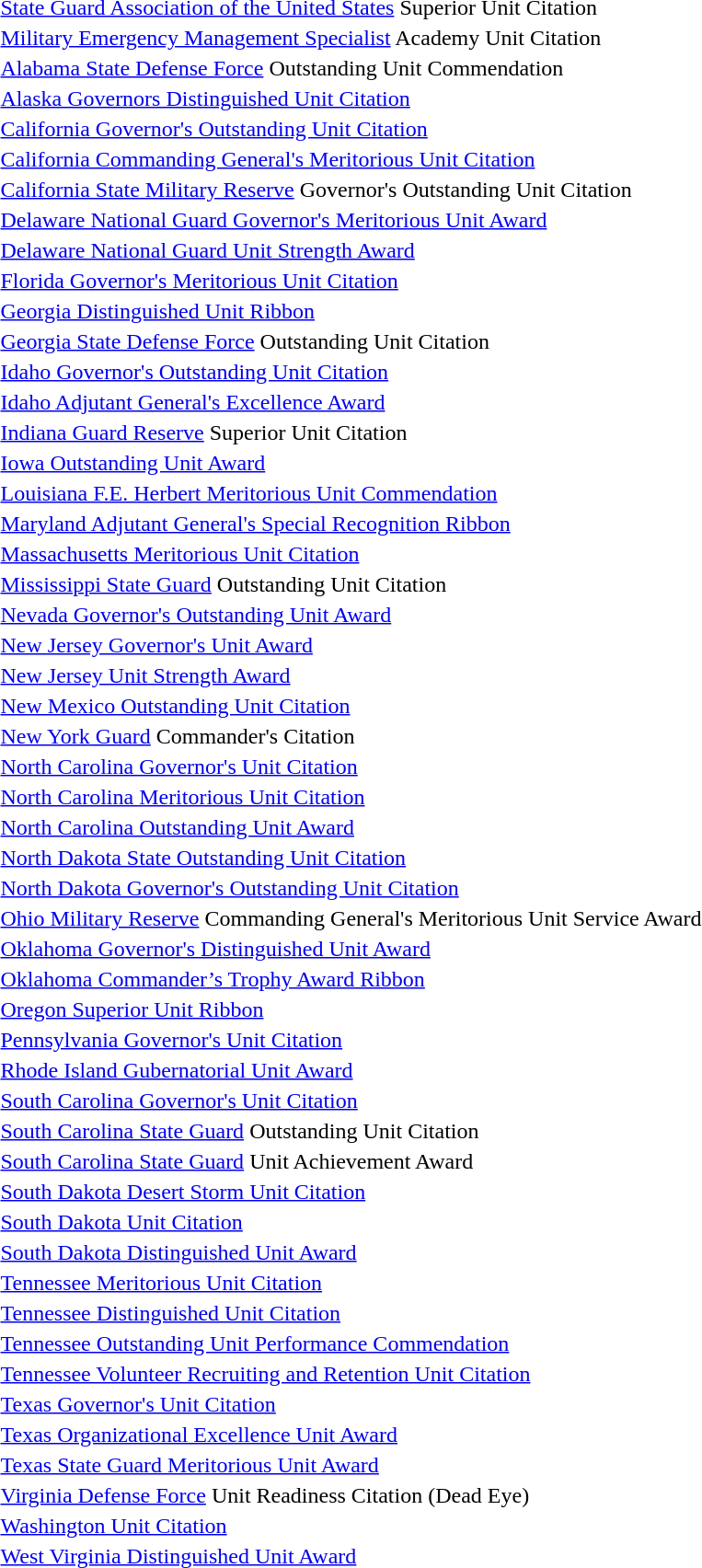<table>
<tr>
<td> <a href='#'>State Guard Association of the United States</a> Superior Unit Citation</td>
</tr>
<tr>
<td> <a href='#'>Military Emergency Management Specialist</a> Academy Unit Citation</td>
</tr>
<tr>
<td> <a href='#'>Alabama State Defense Force</a> Outstanding Unit Commendation</td>
</tr>
<tr>
<td> <a href='#'>Alaska Governors Distinguished Unit Citation</a></td>
</tr>
<tr>
<td> <a href='#'>California Governor's Outstanding Unit Citation</a></td>
</tr>
<tr>
<td> <a href='#'>California Commanding General's Meritorious Unit Citation</a></td>
</tr>
<tr>
<td> <a href='#'>California State Military Reserve</a> Governor's Outstanding Unit Citation</td>
</tr>
<tr>
<td> <a href='#'>Delaware National Guard Governor's Meritorious Unit Award</a></td>
</tr>
<tr>
<td> <a href='#'>Delaware National Guard Unit Strength Award</a></td>
</tr>
<tr>
<td> <a href='#'>Florida Governor's Meritorious Unit Citation</a></td>
</tr>
<tr>
<td> <a href='#'>Georgia Distinguished Unit Ribbon</a></td>
</tr>
<tr>
<td> <a href='#'>Georgia State Defense Force</a> Outstanding Unit Citation</td>
</tr>
<tr>
<td> <a href='#'>Idaho Governor's Outstanding Unit Citation</a></td>
</tr>
<tr>
<td> <a href='#'>Idaho Adjutant General's Excellence Award</a></td>
</tr>
<tr>
<td> <a href='#'>Indiana Guard Reserve</a> Superior Unit Citation</td>
</tr>
<tr>
<td> <a href='#'>Iowa Outstanding Unit Award</a></td>
</tr>
<tr>
<td> <a href='#'>Louisiana F.E. Herbert Meritorious Unit Commendation</a></td>
</tr>
<tr>
<td> <a href='#'>Maryland Adjutant General's Special Recognition Ribbon</a></td>
</tr>
<tr>
<td> <a href='#'>Massachusetts Meritorious Unit Citation</a></td>
</tr>
<tr>
<td> <a href='#'>Mississippi State Guard</a> Outstanding Unit Citation</td>
</tr>
<tr>
<td> <a href='#'>Nevada Governor's Outstanding Unit Award</a></td>
</tr>
<tr>
<td> <a href='#'>New Jersey Governor's Unit Award</a></td>
</tr>
<tr>
<td> <a href='#'>New Jersey Unit Strength Award</a></td>
</tr>
<tr>
<td> <a href='#'>New Mexico Outstanding Unit Citation</a></td>
</tr>
<tr>
<td> <a href='#'>New York Guard</a> Commander's Citation</td>
</tr>
<tr>
<td> <a href='#'>North Carolina Governor's Unit Citation</a></td>
</tr>
<tr>
<td> <a href='#'>North Carolina Meritorious Unit Citation</a></td>
</tr>
<tr>
<td> <a href='#'>North Carolina Outstanding Unit Award</a></td>
</tr>
<tr>
<td> <a href='#'>North Dakota State Outstanding Unit Citation</a></td>
</tr>
<tr>
<td> <a href='#'>North Dakota Governor's Outstanding Unit Citation</a></td>
</tr>
<tr>
<td> <a href='#'>Ohio Military Reserve</a> Commanding General's Meritorious Unit Service Award</td>
</tr>
<tr>
<td> <a href='#'>Oklahoma Governor's Distinguished Unit Award</a></td>
</tr>
<tr>
<td> <a href='#'>Oklahoma Commander’s Trophy Award Ribbon</a></td>
</tr>
<tr>
<td> <a href='#'>Oregon Superior Unit Ribbon</a></td>
</tr>
<tr>
<td> <a href='#'>Pennsylvania Governor's Unit Citation</a></td>
</tr>
<tr>
<td> <a href='#'>Rhode Island Gubernatorial Unit Award</a></td>
</tr>
<tr>
<td> <a href='#'>South Carolina Governor's Unit Citation</a></td>
</tr>
<tr>
<td> <a href='#'>South Carolina State Guard</a> Outstanding Unit Citation</td>
</tr>
<tr>
<td> <a href='#'>South Carolina State Guard</a> Unit Achievement Award</td>
</tr>
<tr>
<td> <a href='#'>South Dakota Desert Storm Unit Citation</a></td>
</tr>
<tr>
<td> <a href='#'>South Dakota Unit Citation</a></td>
</tr>
<tr>
<td> <a href='#'>South Dakota Distinguished Unit Award</a></td>
</tr>
<tr>
<td> <a href='#'>Tennessee Meritorious Unit Citation</a></td>
</tr>
<tr>
<td> <a href='#'>Tennessee Distinguished Unit Citation</a></td>
</tr>
<tr>
<td> <a href='#'>Tennessee Outstanding Unit Performance Commendation</a></td>
</tr>
<tr>
<td> <a href='#'>Tennessee Volunteer Recruiting and Retention Unit Citation</a></td>
</tr>
<tr>
<td> <a href='#'>Texas Governor's Unit Citation</a></td>
</tr>
<tr>
<td> <a href='#'>Texas Organizational Excellence Unit Award</a></td>
</tr>
<tr>
<td> <a href='#'>Texas State Guard Meritorious Unit Award</a></td>
</tr>
<tr>
<td> <a href='#'>Virginia Defense Force</a> Unit Readiness Citation (Dead Eye)</td>
</tr>
<tr>
<td> <a href='#'>Washington Unit Citation</a></td>
</tr>
<tr>
<td> <a href='#'>West Virginia Distinguished Unit Award</a></td>
</tr>
</table>
